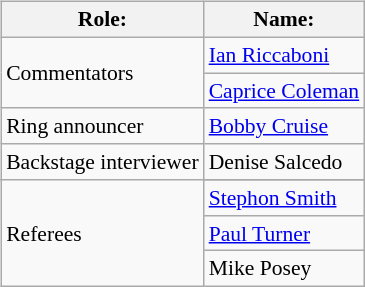<table class=wikitable style="font-size:90%; margin: 0.5em 0 0.5em 1em; float: right; clear: right;">
<tr>
<th>Role:</th>
<th>Name:</th>
</tr>
<tr>
<td rowspan=2>Commentators</td>
<td><a href='#'>Ian Riccaboni</a></td>
</tr>
<tr>
<td><a href='#'>Caprice Coleman</a></td>
</tr>
<tr>
<td>Ring announcer</td>
<td><a href='#'>Bobby Cruise</a></td>
</tr>
<tr>
<td>Backstage interviewer</td>
<td>Denise Salcedo</td>
</tr>
<tr>
<td rowspan=4>Referees</td>
</tr>
<tr>
<td><a href='#'>Stephon Smith</a></td>
</tr>
<tr>
<td><a href='#'>Paul Turner</a></td>
</tr>
<tr>
<td>Mike Posey</td>
</tr>
</table>
